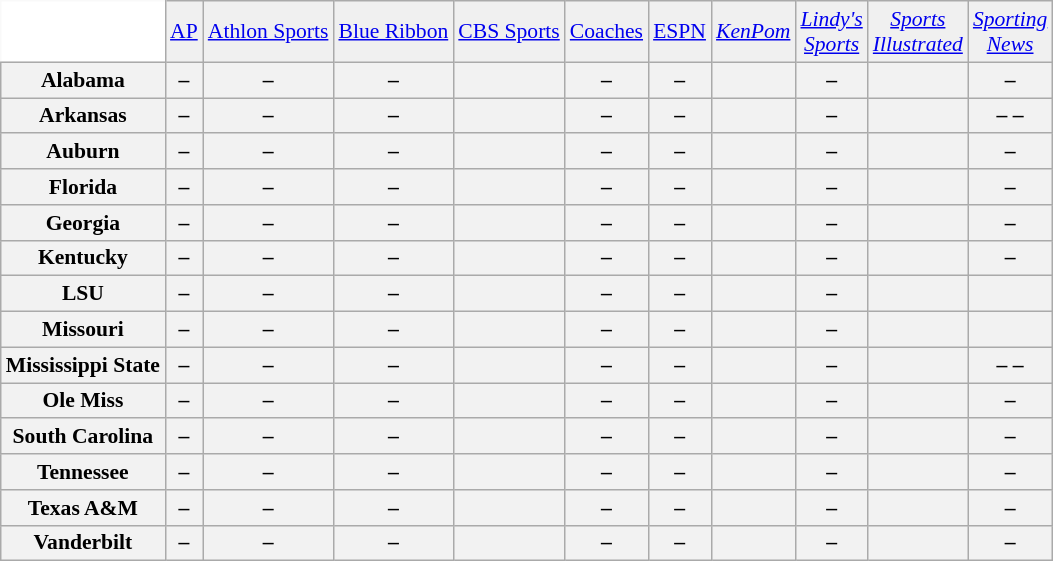<table class="wikitable" style="white-space:nowrap; font-size:90%;">
<tr>
<td style="background:white; border-top-style:hidden; border-left-style:hidden;"></td>
<td align="center" style="background:#f0f0f0;"><a href='#'>AP</a></td>
<td align="center" style="background:#f0f0f0;"><a href='#'>Athlon Sports</a></td>
<td align="center" style="background:#f0f0f0;"><a href='#'>Blue Ribbon</a></td>
<td align="center" style="background:#f0f0f0;"><a href='#'>CBS Sports</a></td>
<td align="center" style="background:#f0f0f0;"><a href='#'>Coaches</a></td>
<td align="center" style="background:#f0f0f0;"><a href='#'>ESPN</a></td>
<td align="center" style="background:#f0f0f0;"><em><a href='#'>KenPom</a></em></td>
<td align="center" style="background:#f0f0f0;"><em><a href='#'>Lindy's<br>Sports</a></em></td>
<td align="center" style="background:#f0f0f0;"><em><a href='#'>Sports<br>Illustrated</a></em></td>
<td align="center" style="background:#f0f0f0;"><em><a href='#'>Sporting<br>News</a></em></td>
</tr>
<tr style="text-align:center;">
<th style=>Alabama</th>
<th>–</th>
<th>–</th>
<th>–</th>
<th></th>
<th>–</th>
<th>–</th>
<th></th>
<th>–</th>
<th></th>
<th>–</th>
</tr>
<tr style="text-align:center;">
<th style=>Arkansas</th>
<th>–</th>
<th>–</th>
<th>–</th>
<th></th>
<th>–</th>
<th>–</th>
<th></th>
<th>–</th>
<th></th>
<th>– –</th>
</tr>
<tr style="text-align:center;">
<th style=>Auburn</th>
<th>–</th>
<th>–</th>
<th>–</th>
<th></th>
<th>–</th>
<th>–</th>
<th></th>
<th>–</th>
<th></th>
<th>–</th>
</tr>
<tr style="text-align:center;">
<th style=>Florida</th>
<th>–</th>
<th>–</th>
<th>–</th>
<th></th>
<th>–</th>
<th>–</th>
<th></th>
<th>–</th>
<th></th>
<th>–</th>
</tr>
<tr style="text-align:center;">
<th style=>Georgia</th>
<th>–</th>
<th>–</th>
<th>–</th>
<th></th>
<th>–</th>
<th>–</th>
<th></th>
<th>–</th>
<th></th>
<th>–</th>
</tr>
<tr style="text-align:center;">
<th style=>Kentucky</th>
<th>–</th>
<th>–</th>
<th>–</th>
<th></th>
<th>–</th>
<th>–</th>
<th></th>
<th>–</th>
<th></th>
<th>–</th>
</tr>
<tr style="text-align:center;">
<th style=>LSU</th>
<th>–</th>
<th>–</th>
<th>–</th>
<th></th>
<th>–</th>
<th>–</th>
<th></th>
<th>–</th>
<th></th>
<th></th>
</tr>
<tr style="text-align:center;">
<th style=>Missouri</th>
<th>–</th>
<th>–</th>
<th>–</th>
<th></th>
<th>–</th>
<th>–</th>
<th></th>
<th>–</th>
<th></th>
<th></th>
</tr>
<tr style="text-align:center;">
<th style=>Mississippi State</th>
<th>–</th>
<th>–</th>
<th>–</th>
<th></th>
<th>–</th>
<th>–</th>
<th></th>
<th>–</th>
<th></th>
<th>–  –</th>
</tr>
<tr style="text-align:center;">
<th style=>Ole Miss</th>
<th>–</th>
<th>–</th>
<th>–</th>
<th></th>
<th>–</th>
<th>–</th>
<th></th>
<th>–</th>
<th></th>
<th>–</th>
</tr>
<tr style="text-align:center;">
<th style=>South Carolina</th>
<th>–</th>
<th>–</th>
<th>–</th>
<th></th>
<th>–</th>
<th>–</th>
<th></th>
<th>–</th>
<th></th>
<th>–</th>
</tr>
<tr style="text-align:center;">
<th style=>Tennessee</th>
<th>–</th>
<th>–</th>
<th>–</th>
<th></th>
<th>–</th>
<th>–</th>
<th></th>
<th>–</th>
<th></th>
<th>–</th>
</tr>
<tr style="text-align:center;">
<th style=>Texas A&M</th>
<th>–</th>
<th>–</th>
<th>–</th>
<th></th>
<th>–</th>
<th>–</th>
<th></th>
<th>–</th>
<th></th>
<th>–</th>
</tr>
<tr style="text-align:center;">
<th style=>Vanderbilt</th>
<th>–</th>
<th>–</th>
<th>–</th>
<th></th>
<th>–</th>
<th>–</th>
<th></th>
<th>–</th>
<th></th>
<th>–</th>
</tr>
</table>
